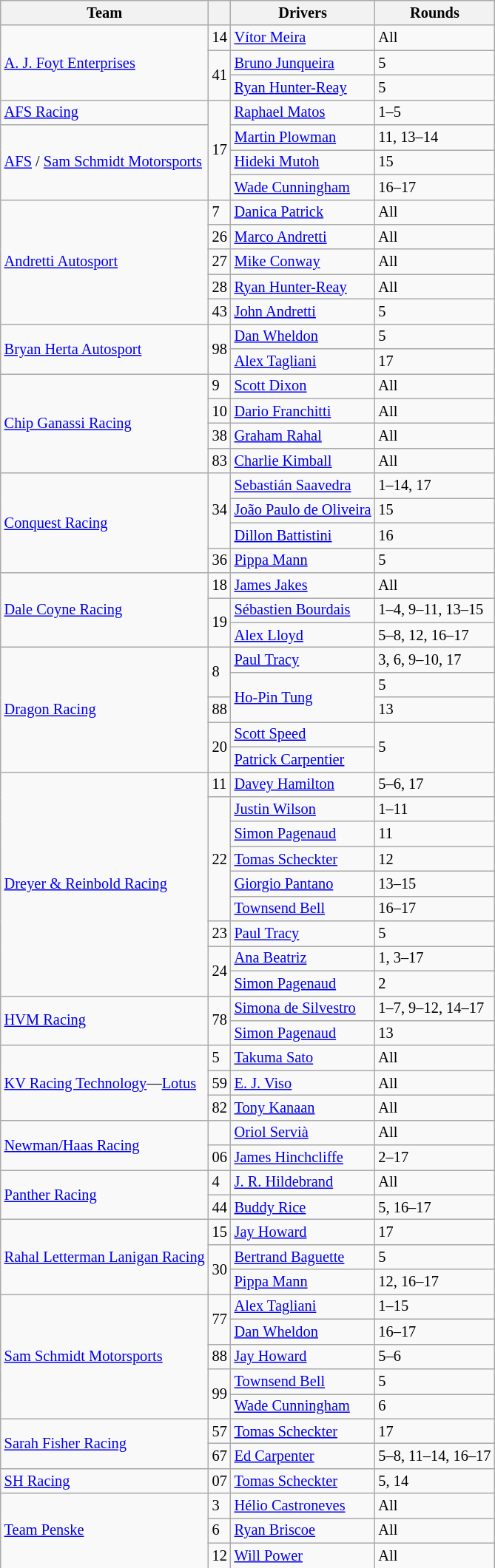<table class="wikitable" style="font-size: 85%">
<tr>
<th>Team</th>
<th></th>
<th>Drivers</th>
<th>Rounds</th>
</tr>
<tr>
<td rowspan=3><a href='#'>A. J. Foyt Enterprises</a></td>
<td>14</td>
<td> <a href='#'>Vítor Meira</a></td>
<td>All</td>
</tr>
<tr>
<td rowspan=2>41</td>
<td> <a href='#'>Bruno Junqueira</a></td>
<td>5</td>
</tr>
<tr>
<td> <a href='#'>Ryan Hunter-Reay</a></td>
<td>5</td>
</tr>
<tr>
<td><a href='#'>AFS Racing</a></td>
<td rowspan="4">17</td>
<td> <a href='#'>Raphael Matos</a></td>
<td>1–5</td>
</tr>
<tr>
<td rowspan="3"><a href='#'>AFS</a> / <a href='#'>Sam Schmidt Motorsports</a></td>
<td> <a href='#'>Martin Plowman</a> </td>
<td>11, 13–14</td>
</tr>
<tr>
<td> <a href='#'>Hideki Mutoh</a></td>
<td>15</td>
</tr>
<tr>
<td> <a href='#'>Wade Cunningham</a> </td>
<td>16–17</td>
</tr>
<tr>
<td rowspan=5><a href='#'>Andretti Autosport</a></td>
<td>7</td>
<td> <a href='#'>Danica Patrick</a></td>
<td>All</td>
</tr>
<tr>
<td>26</td>
<td> <a href='#'>Marco Andretti</a></td>
<td>All</td>
</tr>
<tr>
<td>27</td>
<td> <a href='#'>Mike Conway</a></td>
<td>All</td>
</tr>
<tr>
<td>28</td>
<td> <a href='#'>Ryan Hunter-Reay</a></td>
<td>All</td>
</tr>
<tr>
<td>43</td>
<td> <a href='#'>John Andretti</a></td>
<td>5</td>
</tr>
<tr>
<td rowspan=2><a href='#'>Bryan Herta Autosport</a></td>
<td rowspan=2>98</td>
<td> <a href='#'>Dan Wheldon</a></td>
<td>5</td>
</tr>
<tr>
<td> <a href='#'>Alex Tagliani</a></td>
<td>17</td>
</tr>
<tr>
<td rowspan=4><a href='#'>Chip Ganassi Racing</a></td>
<td>9</td>
<td> <a href='#'>Scott Dixon</a></td>
<td>All</td>
</tr>
<tr>
<td>10</td>
<td> <a href='#'>Dario Franchitti</a></td>
<td>All</td>
</tr>
<tr>
<td>38</td>
<td> <a href='#'>Graham Rahal</a></td>
<td>All</td>
</tr>
<tr>
<td>83</td>
<td> <a href='#'>Charlie Kimball</a> </td>
<td>All</td>
</tr>
<tr>
<td rowspan=4><a href='#'>Conquest Racing</a></td>
<td rowspan=3>34</td>
<td> <a href='#'>Sebastián Saavedra</a> </td>
<td>1–14, 17</td>
</tr>
<tr>
<td> <a href='#'>João Paulo de Oliveira</a> </td>
<td>15</td>
</tr>
<tr>
<td> <a href='#'>Dillon Battistini</a> </td>
<td>16</td>
</tr>
<tr>
<td>36</td>
<td> <a href='#'>Pippa Mann</a> </td>
<td>5</td>
</tr>
<tr>
<td rowspan=3><a href='#'>Dale Coyne Racing</a></td>
<td>18</td>
<td> <a href='#'>James Jakes</a> </td>
<td>All</td>
</tr>
<tr>
<td rowspan=2>19</td>
<td> <a href='#'>Sébastien Bourdais</a></td>
<td>1–4, 9–11, 13–15</td>
</tr>
<tr>
<td> <a href='#'>Alex Lloyd</a></td>
<td>5–8, 12, 16–17</td>
</tr>
<tr>
<td rowspan=5><a href='#'>Dragon Racing</a></td>
<td rowspan=2>8</td>
<td> <a href='#'>Paul Tracy</a></td>
<td>3, 6, 9–10, 17</td>
</tr>
<tr>
<td rowspan="2"> <a href='#'>Ho-Pin Tung</a> </td>
<td>5</td>
</tr>
<tr>
<td>88</td>
<td>13</td>
</tr>
<tr>
<td rowspan=2>20</td>
<td> <a href='#'>Scott Speed</a> </td>
<td rowspan=2>5</td>
</tr>
<tr>
<td> <a href='#'>Patrick Carpentier</a></td>
</tr>
<tr>
<td rowspan=9><a href='#'>Dreyer & Reinbold Racing</a></td>
<td>11</td>
<td> <a href='#'>Davey Hamilton</a></td>
<td>5–6, 17</td>
</tr>
<tr>
<td rowspan=5>22</td>
<td> <a href='#'>Justin Wilson</a></td>
<td>1–11</td>
</tr>
<tr>
<td> <a href='#'>Simon Pagenaud</a> </td>
<td>11</td>
</tr>
<tr>
<td> <a href='#'>Tomas Scheckter</a></td>
<td>12</td>
</tr>
<tr>
<td> <a href='#'>Giorgio Pantano</a> </td>
<td>13–15</td>
</tr>
<tr>
<td> <a href='#'>Townsend Bell</a></td>
<td>16–17</td>
</tr>
<tr>
<td>23</td>
<td> <a href='#'>Paul Tracy</a></td>
<td>5</td>
</tr>
<tr>
<td rowspan=2>24</td>
<td> <a href='#'>Ana Beatriz</a> </td>
<td>1, 3–17</td>
</tr>
<tr>
<td> <a href='#'>Simon Pagenaud</a> </td>
<td>2</td>
</tr>
<tr>
<td rowspan=2><a href='#'>HVM Racing</a></td>
<td rowspan=2>78</td>
<td> <a href='#'>Simona de Silvestro</a></td>
<td>1–7, 9–12, 14–17</td>
</tr>
<tr>
<td> <a href='#'>Simon Pagenaud</a> </td>
<td>13</td>
</tr>
<tr>
<td align=left rowspan=3><a href='#'>KV Racing Technology</a>—<a href='#'>Lotus</a></td>
<td>5</td>
<td> <a href='#'>Takuma Sato</a></td>
<td>All</td>
</tr>
<tr>
<td>59</td>
<td> <a href='#'>E. J. Viso</a></td>
<td>All</td>
</tr>
<tr>
<td>82</td>
<td> <a href='#'>Tony Kanaan</a></td>
<td>All</td>
</tr>
<tr>
<td rowspan="2"><a href='#'>Newman/Haas Racing</a></td>
<td></td>
<td> <a href='#'>Oriol Servià</a></td>
<td>All</td>
</tr>
<tr>
<td>06</td>
<td> <a href='#'>James Hinchcliffe</a> </td>
<td>2–17</td>
</tr>
<tr>
<td rowspan=2><a href='#'>Panther Racing</a></td>
<td>4</td>
<td> <a href='#'>J. R. Hildebrand</a> </td>
<td>All</td>
</tr>
<tr>
<td>44</td>
<td> <a href='#'>Buddy Rice</a></td>
<td>5, 16–17</td>
</tr>
<tr>
<td rowspan=3><a href='#'>Rahal Letterman Lanigan Racing</a></td>
<td>15</td>
<td> <a href='#'>Jay Howard</a></td>
<td>17</td>
</tr>
<tr>
<td rowspan=2>30</td>
<td> <a href='#'>Bertrand Baguette</a></td>
<td>5</td>
</tr>
<tr>
<td> <a href='#'>Pippa Mann</a> </td>
<td>12, 16–17</td>
</tr>
<tr>
<td rowspan="5"><a href='#'>Sam Schmidt Motorsports</a></td>
<td rowspan="2">77</td>
<td> <a href='#'>Alex Tagliani</a></td>
<td>1–15</td>
</tr>
<tr>
<td> <a href='#'>Dan Wheldon</a></td>
<td>16–17</td>
</tr>
<tr>
<td>88</td>
<td> <a href='#'>Jay Howard</a></td>
<td>5–6</td>
</tr>
<tr>
<td rowspan=2>99</td>
<td> <a href='#'>Townsend Bell</a></td>
<td>5</td>
</tr>
<tr>
<td> <a href='#'>Wade Cunningham</a> </td>
<td>6</td>
</tr>
<tr>
<td rowspan=2><a href='#'>Sarah Fisher Racing</a></td>
<td>57</td>
<td> <a href='#'>Tomas Scheckter</a></td>
<td>17</td>
</tr>
<tr>
<td>67</td>
<td> <a href='#'>Ed Carpenter</a></td>
<td>5–8, 11–14, 16–17</td>
</tr>
<tr>
<td><a href='#'>SH Racing</a></td>
<td>07</td>
<td> <a href='#'>Tomas Scheckter</a></td>
<td>5, 14</td>
</tr>
<tr>
<td rowspan=3><a href='#'>Team Penske</a></td>
<td>3</td>
<td> <a href='#'>Hélio Castroneves</a></td>
<td>All</td>
</tr>
<tr>
<td>6</td>
<td> <a href='#'>Ryan Briscoe</a></td>
<td>All</td>
</tr>
<tr>
<td>12</td>
<td> <a href='#'>Will Power</a></td>
<td>All</td>
</tr>
</table>
